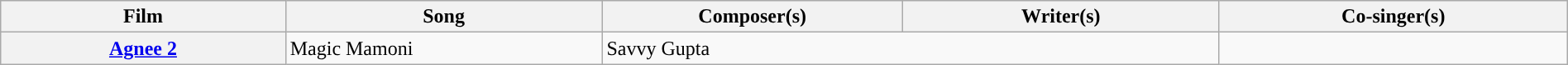<table class="wikitable plainrowheaders" width="100%">
<tr>
<th width=18%>Film</th>
<th width=20%>Song</th>
<th width=19%>Composer(s)</th>
<th width=20%>Writer(s)</th>
<th width=22%>Co-singer(s)</th>
</tr>
<tr>
<th scope=row><a href='#'>Agnee 2</a></th>
<td>Magic Mamoni</td>
<td colspan=2>Savvy Gupta</td>
<td></td>
</tr>
</table>
